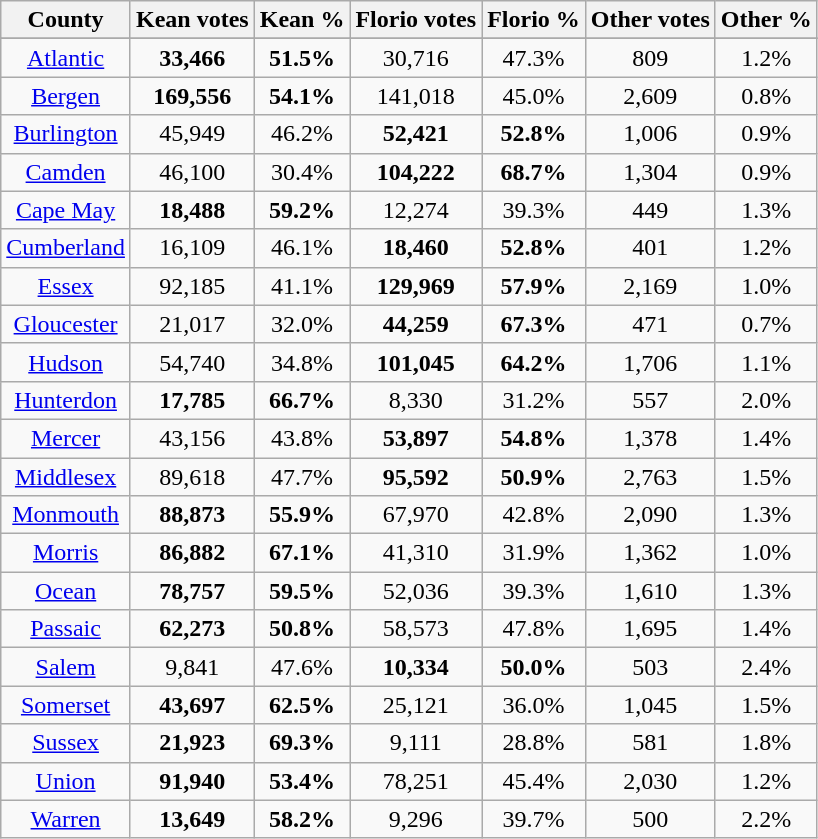<table class="wikitable sortable" style="text-align:center">
<tr>
<th>County</th>
<th>Kean votes</th>
<th>Kean %</th>
<th>Florio votes</th>
<th>Florio %</th>
<th>Other votes</th>
<th>Other %</th>
</tr>
<tr>
</tr>
<tr>
<td align="center" ><a href='#'>Atlantic</a></td>
<td><strong>33,466</strong></td>
<td><strong>51.5%</strong></td>
<td>30,716</td>
<td>47.3%</td>
<td>809</td>
<td>1.2%</td>
</tr>
<tr>
<td align="center" ><a href='#'>Bergen</a></td>
<td><strong>169,556</strong></td>
<td><strong>54.1%</strong></td>
<td>141,018</td>
<td>45.0%</td>
<td>2,609</td>
<td>0.8%</td>
</tr>
<tr>
<td align="center" ><a href='#'>Burlington</a></td>
<td>45,949</td>
<td>46.2%</td>
<td><strong>52,421</strong></td>
<td><strong>52.8%</strong></td>
<td>1,006</td>
<td>0.9%</td>
</tr>
<tr>
<td align="center" ><a href='#'>Camden</a></td>
<td>46,100</td>
<td>30.4%</td>
<td><strong>104,222</strong></td>
<td><strong>68.7%</strong></td>
<td>1,304</td>
<td>0.9%</td>
</tr>
<tr>
<td align="center" ><a href='#'>Cape May</a></td>
<td><strong>18,488</strong></td>
<td><strong>59.2%</strong></td>
<td>12,274</td>
<td>39.3%</td>
<td>449</td>
<td>1.3%</td>
</tr>
<tr>
<td align="center" ><a href='#'>Cumberland</a></td>
<td>16,109</td>
<td>46.1%</td>
<td><strong>18,460</strong></td>
<td><strong>52.8%</strong></td>
<td>401</td>
<td>1.2%</td>
</tr>
<tr>
<td align="center" ><a href='#'>Essex</a></td>
<td>92,185</td>
<td>41.1%</td>
<td><strong>129,969</strong></td>
<td><strong>57.9%</strong></td>
<td>2,169</td>
<td>1.0%</td>
</tr>
<tr>
<td align="center" ><a href='#'>Gloucester</a></td>
<td>21,017</td>
<td>32.0%</td>
<td><strong>44,259</strong></td>
<td><strong>67.3%</strong></td>
<td>471</td>
<td>0.7%</td>
</tr>
<tr>
<td align="center" ><a href='#'>Hudson</a></td>
<td>54,740</td>
<td>34.8%</td>
<td><strong>101,045</strong></td>
<td><strong>64.2%</strong></td>
<td>1,706</td>
<td>1.1%</td>
</tr>
<tr>
<td align="center" ><a href='#'>Hunterdon</a></td>
<td><strong>17,785</strong></td>
<td><strong>66.7%</strong></td>
<td>8,330</td>
<td>31.2%</td>
<td>557</td>
<td>2.0%</td>
</tr>
<tr>
<td align="center" ><a href='#'>Mercer</a></td>
<td>43,156</td>
<td>43.8%</td>
<td><strong>53,897</strong></td>
<td><strong>54.8%</strong></td>
<td>1,378</td>
<td>1.4%</td>
</tr>
<tr>
<td align="center" ><a href='#'>Middlesex</a></td>
<td>89,618</td>
<td>47.7%</td>
<td><strong>95,592</strong></td>
<td><strong>50.9%</strong></td>
<td>2,763</td>
<td>1.5%</td>
</tr>
<tr>
<td align="center" ><a href='#'>Monmouth</a></td>
<td><strong>88,873</strong></td>
<td><strong>55.9%</strong></td>
<td>67,970</td>
<td>42.8%</td>
<td>2,090</td>
<td>1.3%</td>
</tr>
<tr>
<td align="center" ><a href='#'>Morris</a></td>
<td><strong>86,882</strong></td>
<td><strong>67.1%</strong></td>
<td>41,310</td>
<td>31.9%</td>
<td>1,362</td>
<td>1.0%</td>
</tr>
<tr>
<td align="center" ><a href='#'>Ocean</a></td>
<td><strong>78,757</strong></td>
<td><strong>59.5%</strong></td>
<td>52,036</td>
<td>39.3%</td>
<td>1,610</td>
<td>1.3%</td>
</tr>
<tr>
<td align="center" ><a href='#'>Passaic</a></td>
<td><strong>62,273</strong></td>
<td><strong>50.8%</strong></td>
<td>58,573</td>
<td>47.8%</td>
<td>1,695</td>
<td>1.4%</td>
</tr>
<tr>
<td align="center" ><a href='#'>Salem</a></td>
<td>9,841</td>
<td>47.6%</td>
<td><strong>10,334</strong></td>
<td><strong>50.0%</strong></td>
<td>503</td>
<td>2.4%</td>
</tr>
<tr>
<td align="center" ><a href='#'>Somerset</a></td>
<td><strong>43,697</strong></td>
<td><strong>62.5%</strong></td>
<td>25,121</td>
<td>36.0%</td>
<td>1,045</td>
<td>1.5%</td>
</tr>
<tr>
<td align="center" ><a href='#'>Sussex</a></td>
<td><strong>21,923</strong></td>
<td><strong>69.3%</strong></td>
<td>9,111</td>
<td>28.8%</td>
<td>581</td>
<td>1.8%</td>
</tr>
<tr>
<td align="center" ><a href='#'>Union</a></td>
<td><strong>91,940</strong></td>
<td><strong>53.4%</strong></td>
<td>78,251</td>
<td>45.4%</td>
<td>2,030</td>
<td>1.2%</td>
</tr>
<tr>
<td align="center" ><a href='#'>Warren</a></td>
<td><strong>13,649</strong></td>
<td><strong>58.2%</strong></td>
<td>9,296</td>
<td>39.7%</td>
<td>500</td>
<td>2.2%</td>
</tr>
</table>
